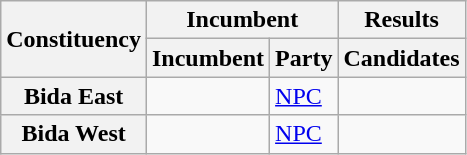<table class="wikitable sortable">
<tr>
<th rowspan="2">Constituency</th>
<th colspan="2">Incumbent</th>
<th>Results</th>
</tr>
<tr valign="bottom">
<th>Incumbent</th>
<th>Party</th>
<th>Candidates</th>
</tr>
<tr>
<th>Bida East</th>
<td></td>
<td><a href='#'>NPC</a></td>
<td nowrap=""></td>
</tr>
<tr>
<th>Bida West</th>
<td></td>
<td><a href='#'>NPC</a></td>
<td nowrap=""></td>
</tr>
</table>
